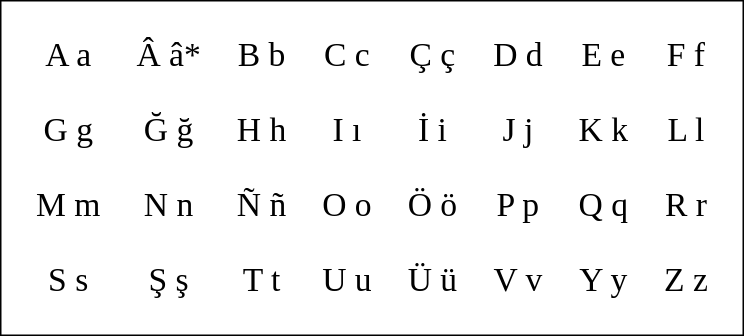<table style="font-size:1.4em; border-color:black; border-width:1px; border-style:solid; text-align:center; border-spacing:1em; white-space:nowrap; ">
<tr>
<td>A a</td>
<td>Â â*</td>
<td>B b</td>
<td>C c</td>
<td>Ç ç</td>
<td>D d</td>
<td>E e</td>
<td>F f</td>
</tr>
<tr>
<td>G g</td>
<td>Ğ ğ</td>
<td>H h</td>
<td>I ı</td>
<td>İ i</td>
<td>J j</td>
<td>K k</td>
<td>L l</td>
</tr>
<tr>
<td>M m</td>
<td>N n</td>
<td>Ñ ñ</td>
<td>O o</td>
<td>Ö ö</td>
<td>P p</td>
<td>Q q</td>
<td>R r</td>
</tr>
<tr>
<td>S s</td>
<td>Ş ş</td>
<td>T t</td>
<td>U u</td>
<td>Ü ü</td>
<td>V v</td>
<td>Y y</td>
<td>Z z</td>
</tr>
</table>
